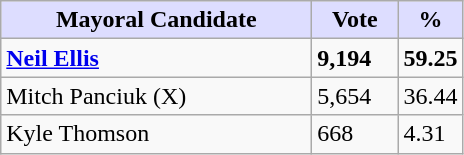<table class="wikitable">
<tr>
<th style="background:#ddf; width:200px;">Mayoral Candidate</th>
<th style="background:#ddf; width:50px;">Vote</th>
<th style="background:#ddf; width:30px;">%</th>
</tr>
<tr>
<td><strong><a href='#'>Neil Ellis</a></strong></td>
<td><strong>9,194</strong></td>
<td><strong>59.25</strong></td>
</tr>
<tr>
<td>Mitch Panciuk (X)</td>
<td>5,654</td>
<td>36.44</td>
</tr>
<tr>
<td>Kyle Thomson</td>
<td>668</td>
<td>4.31</td>
</tr>
</table>
